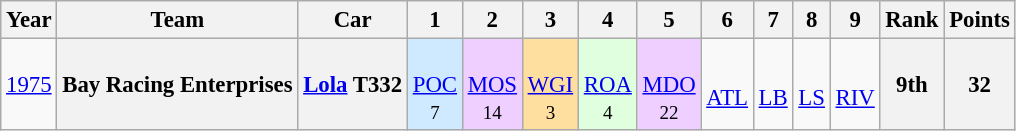<table class="wikitable" style="text-align:center; font-size:95%">
<tr>
<th>Year</th>
<th>Team</th>
<th>Car</th>
<th>1</th>
<th>2</th>
<th>3</th>
<th>4</th>
<th>5</th>
<th>6</th>
<th>7</th>
<th>8</th>
<th>9</th>
<th>Rank</th>
<th>Points</th>
</tr>
<tr>
<td><a href='#'>1975</a></td>
<th>Bay Racing Enterprises</th>
<th><a href='#'>Lola</a> T332</th>
<td style="background-color:#CFEAFF"> <br> <a href='#'>POC</a><br><small>7</small></td>
<td style="background-color:#EFCFFF"> <br> <a href='#'>MOS</a><br><small>14</small></td>
<td style="background-color:#FFDF9F"> <br> <a href='#'>WGI</a><br><small>3</small></td>
<td style="background-color:#DFFFDF"> <br> <a href='#'>ROA</a><br><small>4</small></td>
<td style="background-color:#EFCFFF"> <br> <a href='#'>MDO</a><br><small>22</small></td>
<td> <br> <a href='#'>ATL</a></td>
<td> <br> <a href='#'>LB</a></td>
<td> <br> <a href='#'>LS</a></td>
<td> <br> <a href='#'>RIV</a></td>
<th>9th</th>
<th>32</th>
</tr>
</table>
